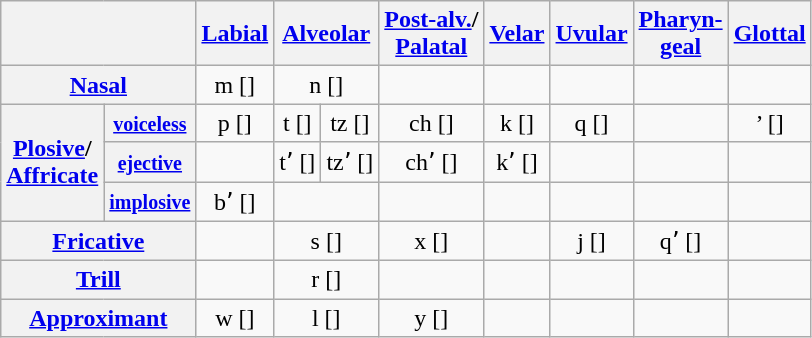<table class="wikitable" style="text-align:center">
<tr>
<th colspan="2"></th>
<th><a href='#'>Labial</a></th>
<th colspan="2"><a href='#'>Alveolar</a></th>
<th><a href='#'>Post-alv.</a>/<br><a href='#'>Palatal</a></th>
<th><a href='#'>Velar</a></th>
<th><a href='#'>Uvular</a></th>
<th><a href='#'>Pharyn-<br>geal</a></th>
<th><a href='#'>Glottal</a></th>
</tr>
<tr>
<th colspan="2"><a href='#'>Nasal</a></th>
<td>m []</td>
<td colspan="2">n []</td>
<td></td>
<td></td>
<td></td>
<td></td>
<td></td>
</tr>
<tr>
<th rowspan="3"><a href='#'>Plosive</a>/<br><a href='#'>Affricate</a></th>
<th><a href='#'><small>voiceless</small></a></th>
<td>p []</td>
<td>t []</td>
<td>tz []</td>
<td>ch []</td>
<td>k []</td>
<td>q []</td>
<td></td>
<td>’ []</td>
</tr>
<tr>
<th><small><a href='#'>ejective</a></small></th>
<td></td>
<td>tʼ []</td>
<td>tzʼ []</td>
<td>chʼ []</td>
<td>kʼ []</td>
<td></td>
<td></td>
<td></td>
</tr>
<tr>
<th><small><a href='#'>implosive</a></small></th>
<td>bʼ []</td>
<td colspan="2"></td>
<td></td>
<td></td>
<td></td>
<td></td>
<td></td>
</tr>
<tr>
<th colspan="2"><a href='#'>Fricative</a></th>
<td></td>
<td colspan="2">s []</td>
<td>x []</td>
<td></td>
<td>j []</td>
<td>qʼ []</td>
<td></td>
</tr>
<tr>
<th colspan="2"><a href='#'>Trill</a></th>
<td></td>
<td colspan="2">r []</td>
<td></td>
<td></td>
<td></td>
<td></td>
<td></td>
</tr>
<tr>
<th colspan="2"><a href='#'>Approximant</a></th>
<td>w []</td>
<td colspan="2">l []</td>
<td>y []</td>
<td></td>
<td></td>
<td></td>
<td></td>
</tr>
</table>
